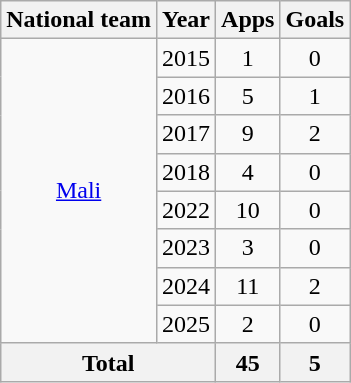<table class="wikitable" style="text-align:center">
<tr>
<th>National team</th>
<th>Year</th>
<th>Apps</th>
<th>Goals</th>
</tr>
<tr>
<td rowspan="8"><a href='#'>Mali</a></td>
<td>2015</td>
<td>1</td>
<td>0</td>
</tr>
<tr>
<td>2016</td>
<td>5</td>
<td>1</td>
</tr>
<tr>
<td>2017</td>
<td>9</td>
<td>2</td>
</tr>
<tr>
<td>2018</td>
<td>4</td>
<td>0</td>
</tr>
<tr>
<td>2022</td>
<td>10</td>
<td>0</td>
</tr>
<tr>
<td>2023</td>
<td>3</td>
<td>0</td>
</tr>
<tr>
<td>2024</td>
<td>11</td>
<td>2</td>
</tr>
<tr>
<td>2025</td>
<td>2</td>
<td>0</td>
</tr>
<tr>
<th colspan="2">Total</th>
<th>45</th>
<th>5</th>
</tr>
</table>
